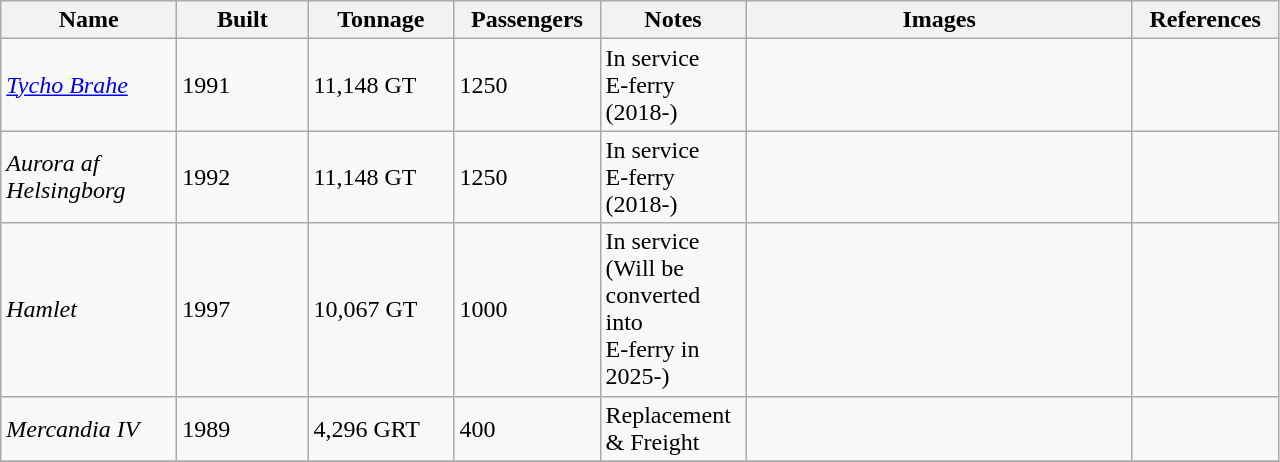<table class="wikitable sortable" border="1">
<tr>
<th width="110" scope="col">Name</th>
<th width="80" scope="col">Built</th>
<th width="90" scope="col">Tonnage</th>
<th width="90" scope="col">Passengers</th>
<th width="90" scope="col">Notes</th>
<th width="250" class="unsortable" scope="col">Images</th>
<th width="90" class="unsortable" scope="col">References</th>
</tr>
<tr>
<td><em><a href='#'>Tycho Brahe</a></em></td>
<td>1991</td>
<td>11,148 GT</td>
<td>1250</td>
<td>In service <br> E-ferry (2018-)</td>
<td></td>
<td></td>
</tr>
<tr>
<td><em>Aurora af Helsingborg</em></td>
<td>1992</td>
<td>11,148 GT</td>
<td>1250</td>
<td>In service <br> E-ferry (2018-)</td>
<td></td>
<td></td>
</tr>
<tr>
<td><em>Hamlet</em></td>
<td>1997</td>
<td>10,067 GT</td>
<td>1000</td>
<td>In service<br> (Will be converted into<br>E-ferry in 2025-)</td>
<td><br></td>
<td></td>
</tr>
<tr>
<td><em>Mercandia IV</em></td>
<td>1989</td>
<td>4,296 GRT</td>
<td>400</td>
<td>Replacement & Freight</td>
<td></td>
<td></td>
</tr>
<tr>
</tr>
</table>
